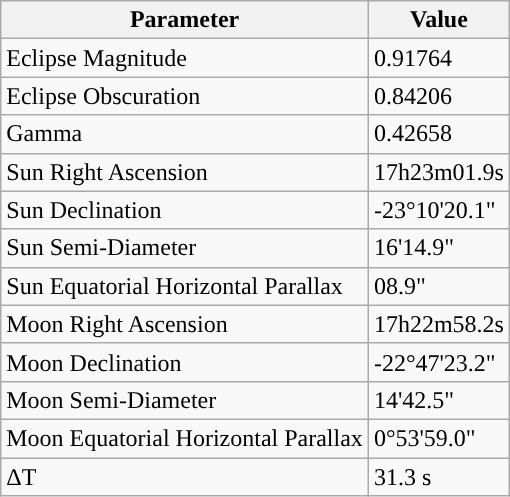<table class="wikitable">
<tr>
<th>Parameter</th>
<th>Value</th>
</tr>
<tr>
<td>Eclipse Magnitude</td>
<td>0.91764</td>
</tr>
<tr>
<td>Eclipse Obscuration</td>
<td>0.84206</td>
</tr>
<tr>
<td>Gamma</td>
<td>0.42658</td>
</tr>
<tr>
<td>Sun Right Ascension</td>
<td>17h23m01.9s</td>
</tr>
<tr>
<td>Sun Declination</td>
<td>-23°10'20.1"</td>
</tr>
<tr>
<td>Sun Semi-Diameter</td>
<td>16'14.9"</td>
</tr>
<tr>
<td>Sun Equatorial Horizontal Parallax</td>
<td>08.9"</td>
</tr>
<tr>
<td>Moon Right Ascension</td>
<td>17h22m58.2s</td>
</tr>
<tr>
<td>Moon Declination</td>
<td>-22°47'23.2"</td>
</tr>
<tr>
<td>Moon Semi-Diameter</td>
<td>14'42.5"</td>
</tr>
<tr>
<td>Moon Equatorial Horizontal Parallax</td>
<td>0°53'59.0"</td>
</tr>
<tr>
<td>ΔT</td>
<td>31.3 s</td>
</tr>
</table>
